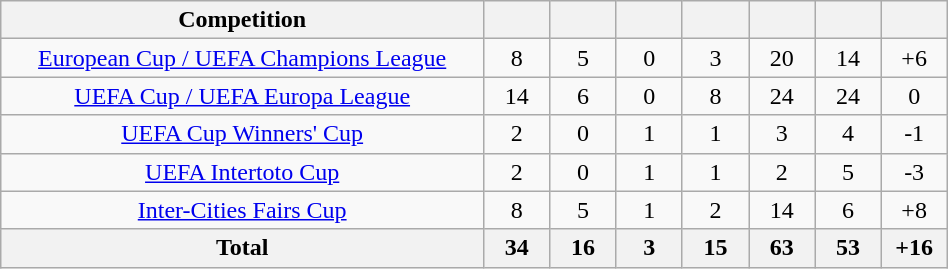<table class="wikitable" style="text-align:center" width="50%">
<tr>
<th>Competition</th>
<th></th>
<th></th>
<th></th>
<th></th>
<th></th>
<th></th>
<th></th>
</tr>
<tr>
<td><a href='#'>European Cup / UEFA Champions League</a></td>
<td width="7%">8</td>
<td width="7%">5</td>
<td width="7%">0</td>
<td width="7%">3</td>
<td width="7%">20</td>
<td width="7%">14</td>
<td width="7%">+6</td>
</tr>
<tr>
<td><a href='#'>UEFA Cup / UEFA Europa League</a></td>
<td>14</td>
<td>6</td>
<td>0</td>
<td>8</td>
<td>24</td>
<td>24</td>
<td>0</td>
</tr>
<tr>
<td><a href='#'>UEFA Cup Winners' Cup</a></td>
<td>2</td>
<td>0</td>
<td>1</td>
<td>1</td>
<td>3</td>
<td>4</td>
<td>-1</td>
</tr>
<tr>
<td><a href='#'>UEFA Intertoto Cup</a></td>
<td>2</td>
<td>0</td>
<td>1</td>
<td>1</td>
<td>2</td>
<td>5</td>
<td>-3</td>
</tr>
<tr>
<td><a href='#'>Inter-Cities Fairs Cup</a></td>
<td>8</td>
<td>5</td>
<td>1</td>
<td>2</td>
<td>14</td>
<td>6</td>
<td>+8</td>
</tr>
<tr>
<th>Total</th>
<th>34</th>
<th>16</th>
<th>3</th>
<th>15</th>
<th>63</th>
<th>53</th>
<th>+16</th>
</tr>
</table>
